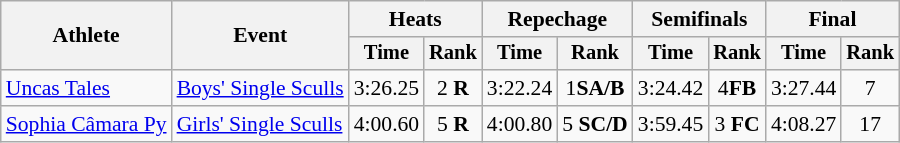<table class="wikitable" style="font-size:90%">
<tr>
<th rowspan="2">Athlete</th>
<th rowspan="2">Event</th>
<th colspan="2">Heats</th>
<th colspan="2">Repechage</th>
<th colspan="2">Semifinals</th>
<th colspan="2">Final</th>
</tr>
<tr style="font-size:95%">
<th>Time</th>
<th>Rank</th>
<th>Time</th>
<th>Rank</th>
<th>Time</th>
<th>Rank</th>
<th>Time</th>
<th>Rank</th>
</tr>
<tr align=center>
<td align=left><a href='#'>Uncas Tales</a></td>
<td align=left><a href='#'>Boys' Single Sculls</a></td>
<td>3:26.25</td>
<td>2 <strong>R</strong></td>
<td>3:22.24</td>
<td>1<strong>SA/B</strong></td>
<td>3:24.42</td>
<td>4<strong>FB</strong></td>
<td>3:27.44</td>
<td>7</td>
</tr>
<tr align=center>
<td align=left><a href='#'>Sophia Câmara Py</a></td>
<td align=left><a href='#'>Girls' Single Sculls</a></td>
<td>4:00.60</td>
<td>5 <strong>R</strong></td>
<td>4:00.80</td>
<td>5 <strong>SC/D</strong></td>
<td>3:59.45</td>
<td>3 <strong>FC</strong></td>
<td>4:08.27</td>
<td>17</td>
</tr>
</table>
